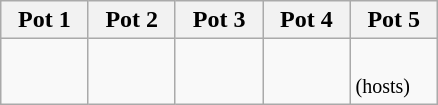<table class="wikitable">
<tr>
<th width=15%>Pot 1</th>
<th width=15%>Pot 2</th>
<th width=15%>Pot 3</th>
<th width=15%>Pot 4</th>
<th width=15%>Pot 5</th>
</tr>
<tr>
<td valign="top"><br></td>
<td valign="top"><br></td>
<td valign="top"><br></td>
<td valign="top"><br></td>
<td valign="top"><br> <small>(hosts)</small></td>
</tr>
</table>
